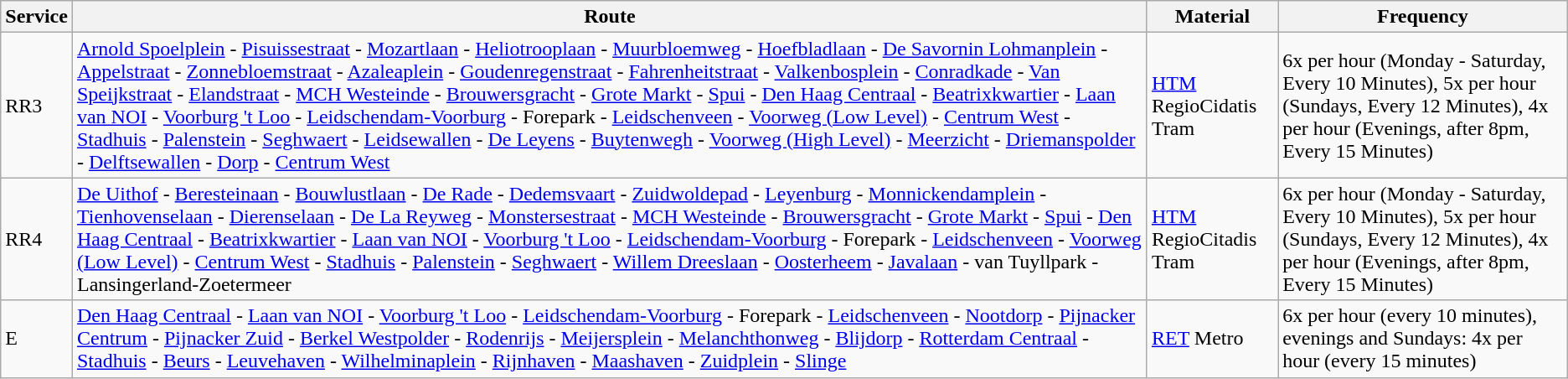<table class="wikitable vatop">
<tr>
<th>Service</th>
<th>Route</th>
<th>Material</th>
<th>Frequency</th>
</tr>
<tr>
<td>RR3</td>
<td><a href='#'>Arnold Spoelplein</a> - <a href='#'>Pisuissestraat</a> - <a href='#'>Mozartlaan</a> - <a href='#'>Heliotrooplaan</a> - <a href='#'>Muurbloemweg</a> - <a href='#'>Hoefbladlaan</a> - <a href='#'>De Savornin Lohmanplein</a> - <a href='#'>Appelstraat</a> - <a href='#'>Zonnebloemstraat</a> - <a href='#'>Azaleaplein</a> - <a href='#'>Goudenregenstraat</a> - <a href='#'>Fahrenheitstraat</a> - <a href='#'>Valkenbosplein</a> - <a href='#'>Conradkade</a> - <a href='#'>Van Speijkstraat</a> - <a href='#'>Elandstraat</a> - <a href='#'>MCH Westeinde</a> - <a href='#'>Brouwersgracht</a> - <a href='#'>Grote Markt</a> - <a href='#'>Spui</a> - <a href='#'>Den Haag Centraal</a> - <a href='#'>Beatrixkwartier</a> - <a href='#'>Laan van NOI</a> - <a href='#'>Voorburg 't Loo</a> - <a href='#'>Leidschendam-Voorburg</a> - Forepark - <a href='#'>Leidschenveen</a> - <a href='#'>Voorweg (Low Level)</a> - <a href='#'>Centrum West</a> - <a href='#'>Stadhuis</a> - <a href='#'>Palenstein</a> - <a href='#'>Seghwaert</a> - <a href='#'>Leidsewallen</a> - <a href='#'>De Leyens</a> - <a href='#'>Buytenwegh</a> - <a href='#'>Voorweg (High Level)</a> - <a href='#'>Meerzicht</a> - <a href='#'>Driemanspolder</a> - <a href='#'>Delftsewallen</a> - <a href='#'>Dorp</a> - <a href='#'>Centrum West</a></td>
<td><a href='#'>HTM</a> RegioCidatis Tram</td>
<td>6x per hour (Monday - Saturday, Every 10 Minutes), 5x per hour (Sundays, Every 12 Minutes), 4x per hour (Evenings, after 8pm, Every 15 Minutes)</td>
</tr>
<tr>
<td>RR4</td>
<td><a href='#'>De Uithof</a> - <a href='#'>Beresteinaan</a> - <a href='#'>Bouwlustlaan</a> - <a href='#'>De Rade</a> - <a href='#'>Dedemsvaart</a> - <a href='#'>Zuidwoldepad</a> - <a href='#'>Leyenburg</a> - <a href='#'>Monnickendamplein</a> - <a href='#'>Tienhovenselaan</a> - <a href='#'>Dierenselaan</a> - <a href='#'>De La Reyweg</a> - <a href='#'>Monstersestraat</a> - <a href='#'>MCH Westeinde</a> - <a href='#'>Brouwersgracht</a> - <a href='#'>Grote Markt</a> - <a href='#'>Spui</a> - <a href='#'>Den Haag Centraal</a> - <a href='#'>Beatrixkwartier</a> - <a href='#'>Laan van NOI</a> - <a href='#'>Voorburg 't Loo</a> - <a href='#'>Leidschendam-Voorburg</a> - Forepark - <a href='#'>Leidschenveen</a> - <a href='#'>Voorweg (Low Level)</a> - <a href='#'>Centrum West</a> - <a href='#'>Stadhuis</a> - <a href='#'>Palenstein</a> - <a href='#'>Seghwaert</a> - <a href='#'>Willem Dreeslaan</a> - <a href='#'>Oosterheem</a> - <a href='#'>Javalaan</a> - van Tuyllpark - Lansingerland-Zoetermeer</td>
<td><a href='#'>HTM</a> RegioCitadis Tram</td>
<td>6x per hour (Monday - Saturday, Every 10 Minutes), 5x per hour (Sundays, Every 12 Minutes), 4x per hour (Evenings, after 8pm, Every 15 Minutes)</td>
</tr>
<tr>
<td>E</td>
<td><a href='#'>Den Haag Centraal</a> - <a href='#'>Laan van NOI</a> - <a href='#'>Voorburg 't Loo</a> - <a href='#'>Leidschendam-Voorburg</a> - Forepark - <a href='#'>Leidschenveen</a> - <a href='#'>Nootdorp</a> - <a href='#'>Pijnacker Centrum</a> - <a href='#'>Pijnacker Zuid</a> - <a href='#'>Berkel Westpolder</a> - <a href='#'>Rodenrijs</a> - <a href='#'>Meijersplein</a> - <a href='#'>Melanchthonweg</a> - <a href='#'>Blijdorp</a> - <a href='#'>Rotterdam Centraal</a> - <a href='#'>Stadhuis</a> - <a href='#'>Beurs</a> - <a href='#'>Leuvehaven</a> - <a href='#'>Wilhelminaplein</a> - <a href='#'>Rijnhaven</a> - <a href='#'>Maashaven</a> - <a href='#'>Zuidplein</a> - <a href='#'>Slinge</a></td>
<td><a href='#'>RET</a> Metro</td>
<td>6x per hour (every 10 minutes), evenings and Sundays: 4x per hour (every 15 minutes)</td>
</tr>
</table>
